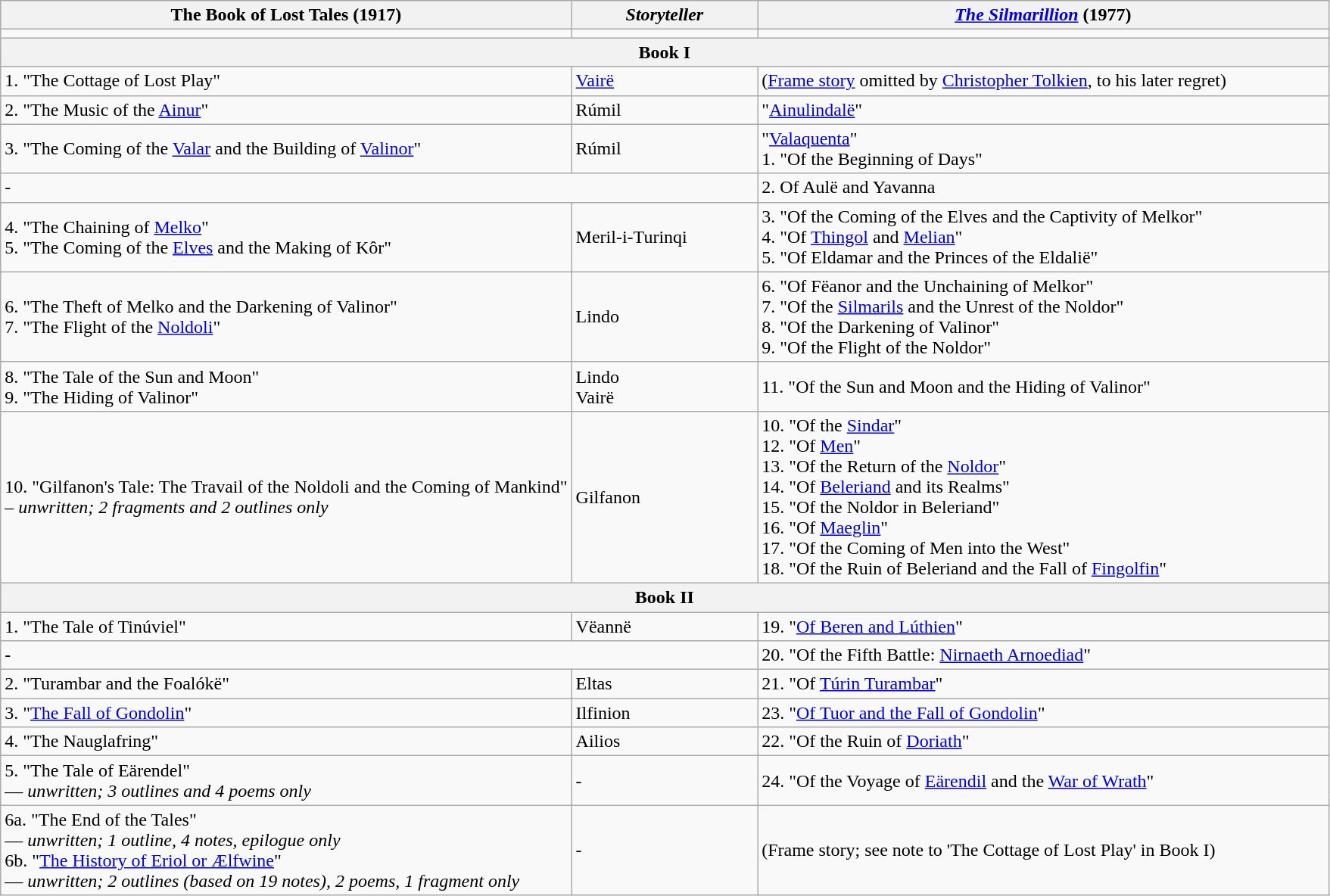<table class="wikitable">
<tr>
<th width="43%">The Book of Lost Tales (1917)</th>
<th><em>Storyteller</em></th>
<th width="43%"><em><a href='#'>The Silmarillion</a></em> (1977)</th>
</tr>
<tr>
<td></td>
<td></td>
<td></td>
</tr>
<tr>
<th colspan="4" align="center">Book I</th>
</tr>
<tr>
<td>1. "The Cottage of Lost Play"</td>
<td><a href='#'>Vairë</a></td>
<td>(<a href='#'>Frame story</a> omitted by <a href='#'>Christopher Tolkien</a>, to his later regret)</td>
</tr>
<tr>
<td>2. "The Music of the <a href='#'>Ainur</a>"</td>
<td>Rúmil</td>
<td>"<a href='#'>Ainulindalë</a>"</td>
</tr>
<tr>
<td>3. "The Coming of the <a href='#'>Valar</a> and the Building of <a href='#'>Valinor</a>"</td>
<td>Rúmil</td>
<td>"<a href='#'>Valaquenta</a>"<br>1. "Of the Beginning of Days"</td>
</tr>
<tr>
<td colspan="2">-</td>
<td>2. Of Aulë and Yavanna</td>
</tr>
<tr>
<td>4. "The Chaining of <a href='#'>Melko</a>"<br>5. "The Coming of the <a href='#'>Elves</a> and the Making of Kôr"</td>
<td>Meril-i-Turinqi</td>
<td>3. "Of the Coming of the Elves and the Captivity of Melkor"<br>4. "Of <a href='#'>Thingol</a> and <a href='#'>Melian</a>"<br>5. "Of Eldamar and the Princes of the Eldalië"</td>
</tr>
<tr>
<td>6. "The Theft of Melko and the Darkening of Valinor"<br>7. "The Flight of the <a href='#'>Noldoli</a>"</td>
<td>Lindo</td>
<td>6. "Of Fëanor and the Unchaining of Melkor"<br>7. "Of the <a href='#'>Silmarils</a> and the Unrest of the Noldor"<br>8. "Of the Darkening of Valinor"<br>9. "Of the Flight of the Noldor"</td>
</tr>
<tr>
<td>8. "The Tale of the Sun and Moon"<br>9. "The Hiding of Valinor"</td>
<td>Lindo<br>Vairë</td>
<td>11. "Of the Sun and Moon and the Hiding of Valinor"</td>
</tr>
<tr>
<td>10. "Gilfanon's Tale: The Travail of the Noldoli and the Coming of Mankind"<br>– <em>unwritten; 2 fragments and 2 outlines only</em></td>
<td>Gilfanon</td>
<td>10. "Of the <a href='#'>Sindar</a>"<br>12. "Of <a href='#'>Men</a>"<br>13. "Of the Return of the <a href='#'>Noldor</a>"<br>14. "Of <a href='#'>Beleriand</a> and its Realms"<br>15. "Of the Noldor in Beleriand"<br>16. "Of <a href='#'>Maeglin</a>"<br>17. "Of the Coming of Men into the West"<br>18. "Of the Ruin of Beleriand and the Fall of <a href='#'>Fingolfin</a>"</td>
</tr>
<tr>
<th colspan="4" align="center">Book II</th>
</tr>
<tr>
<td>1. "The Tale of Tinúviel"</td>
<td>Vëannë</td>
<td>19. "<a href='#'>Of Beren and Lúthien</a>"</td>
</tr>
<tr>
<td colspan="2">-</td>
<td>20. "Of the Fifth Battle: <a href='#'>Nirnaeth Arnoediad</a>"</td>
</tr>
<tr>
<td>2. "Turambar and the Foalókë"</td>
<td>Eltas</td>
<td>21. "Of <a href='#'>Túrin Turambar</a>"</td>
</tr>
<tr>
<td>3. "<a href='#'>The Fall of Gondolin</a>"</td>
<td>Ilfinion</td>
<td>23. "<a href='#'>Of Tuor and the Fall of Gondolin</a>"</td>
</tr>
<tr>
<td>4. "The Nauglafring"</td>
<td>Ailios</td>
<td>22. "Of the Ruin of <a href='#'>Doriath</a>"</td>
</tr>
<tr>
<td>5. "The Tale of Eärendel"<br>— <em>unwritten; 3 outlines and 4 poems only</em></td>
<td>-</td>
<td>24. "Of the Voyage of <a href='#'>Eärendil</a> and the <a href='#'>War of Wrath</a>"</td>
</tr>
<tr>
<td>6a. "The End of the Tales"<br>— <em>unwritten; 1 outline, 4 notes, epilogue only</em><br>6b. "<a href='#'>The History of Eriol or Ælfwine</a>"<br>— <em>unwritten; 2 outlines (based on 19 notes), 2 poems, 1 fragment only</em></td>
<td>-</td>
<td>(Frame story; see note to 'The Cottage of Lost Play' in Book I)</td>
</tr>
</table>
